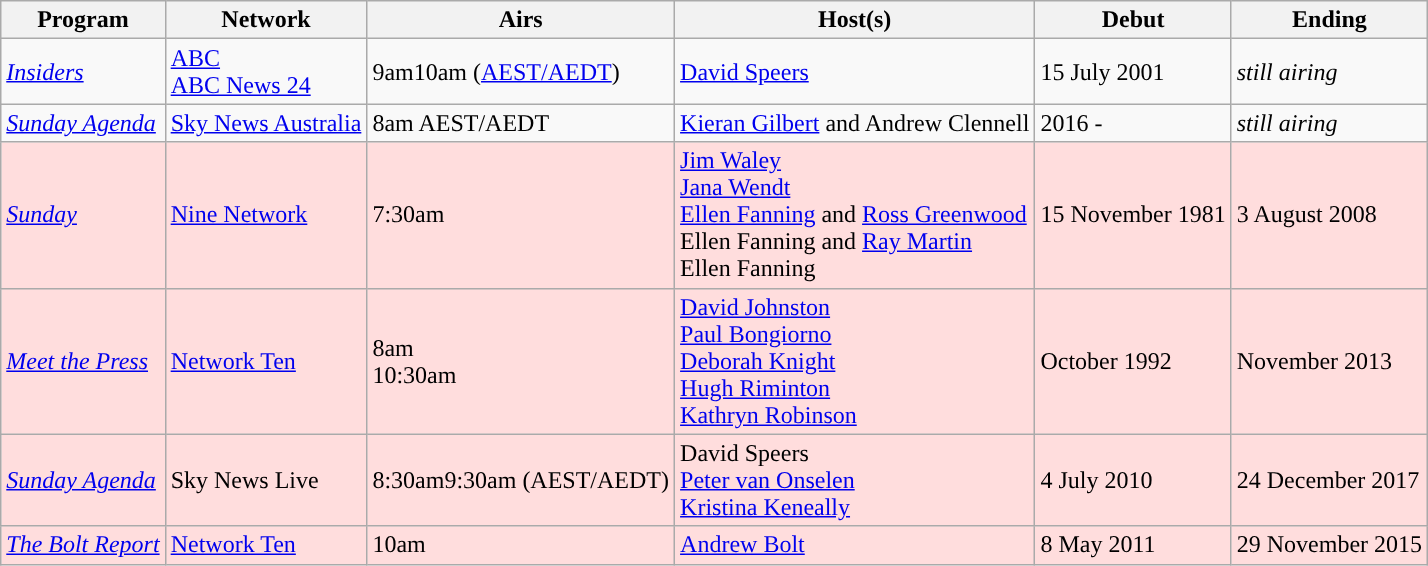<table class="wikitable">
<tr>
<th>Program</th>
<th>Network</th>
<th>Airs</th>
<th>Host(s)</th>
<th>Debut</th>
<th>Ending</th>
</tr>
<tr>
<td><em><a href='#'>Insiders</a></em></td>
<td><a href='#'>ABC</a><br><a href='#'>ABC News 24</a></td>
<td>9am10am (<a href='#'>AEST/AEDT</a>)</td>
<td><a href='#'>David Speers</a></td>
<td>15 July 2001</td>
<td><em>still airing</em></td>
</tr>
<tr>
<td><em><a href='#'>Sunday Agenda</a></em></td>
<td><a href='#'>Sky News Australia</a></td>
<td>8am AEST/AEDT</td>
<td><a href='#'>Kieran Gilbert</a> and Andrew Clennell</td>
<td>2016 -</td>
<td><em>still airing</em></td>
</tr>
<tr>
<td style="background: #ffdddd;"><em><a href='#'>Sunday</a></em></td>
<td style="background: #ffdddd;"><a href='#'>Nine Network</a></td>
<td style="background: #ffdddd;">7:30am</td>
<td style="background: #ffdddd;"><a href='#'>Jim Waley</a> <br><a href='#'>Jana Wendt</a> <br><a href='#'>Ellen Fanning</a> and <a href='#'>Ross Greenwood</a> <br>Ellen Fanning and <a href='#'>Ray Martin</a> <br>Ellen Fanning </td>
<td style="background: #ffdddd;">15 November 1981</td>
<td style="background: #ffdddd;">3 August 2008</td>
</tr>
<tr>
<td style="background: #ffdddd;"><em><a href='#'>Meet the Press</a></em></td>
<td style="background: #ffdddd;"><a href='#'>Network Ten</a></td>
<td style="background: #ffdddd;">8am <br>10:30am </td>
<td style="background: #ffdddd;"><a href='#'>David Johnston</a> <br><a href='#'>Paul Bongiorno</a> <br><a href='#'>Deborah Knight</a> <br><a href='#'>Hugh Riminton</a> <br><a href='#'>Kathryn Robinson</a> </td>
<td style="background: #ffdddd;">October 1992</td>
<td style="background: #ffdddd;">November 2013</td>
</tr>
<tr>
<td style="background: #ffdddd;"><em><a href='#'>Sunday Agenda</a></em></td>
<td style="background: #ffdddd;">Sky News Live</td>
<td style="background: #ffdddd;">8:30am9:30am (AEST/AEDT)</td>
<td style="background: #ffdddd;">David Speers <br><a href='#'>Peter van Onselen</a> <br><a href='#'>Kristina Keneally</a> </td>
<td style="background: #ffdddd;">4 July 2010</td>
<td style="background: #ffdddd;">24 December 2017</td>
</tr>
<tr>
<td style="background: #ffdddd;"><em><a href='#'>The Bolt Report</a></em></td>
<td style="background: #ffdddd;"><a href='#'>Network Ten</a></td>
<td style="background: #ffdddd;">10am</td>
<td style="background: #ffdddd;"><a href='#'>Andrew Bolt</a></td>
<td style="background: #ffdddd;">8 May 2011</td>
<td style="background: #ffdddd;">29 November 2015</td>
</tr>
</table>
